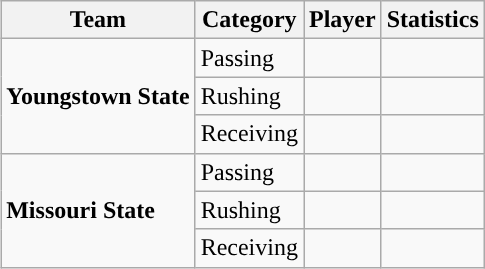<table class="wikitable" style="float: right;">
<tr>
<th>Team</th>
<th>Category</th>
<th>Player</th>
<th>Statistics</th>
</tr>
<tr>
<td rowspan=3><strong>Youngstown State</strong></td>
<td>Passing</td>
<td></td>
<td></td>
</tr>
<tr>
<td>Rushing</td>
<td></td>
<td></td>
</tr>
<tr>
<td>Receiving</td>
<td></td>
<td></td>
</tr>
<tr>
<td rowspan=3><strong>Missouri State</strong></td>
<td>Passing</td>
<td></td>
<td></td>
</tr>
<tr>
<td>Rushing</td>
<td></td>
<td></td>
</tr>
<tr>
<td>Receiving</td>
<td></td>
<td></td>
</tr>
</table>
